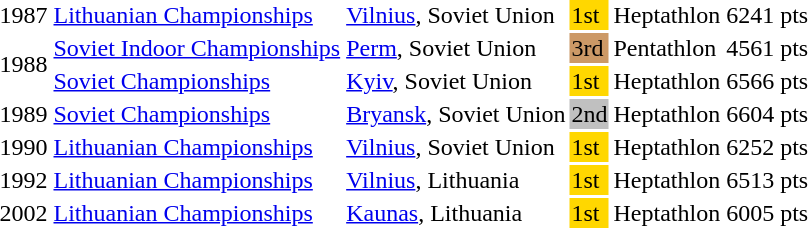<table>
<tr>
<td>1987</td>
<td><a href='#'>Lithuanian Championships</a></td>
<td><a href='#'>Vilnius</a>, Soviet Union</td>
<td bgcolor=gold>1st</td>
<td>Heptathlon</td>
<td>6241 pts</td>
</tr>
<tr>
<td rowspan=2>1988</td>
<td><a href='#'>Soviet Indoor Championships</a></td>
<td><a href='#'>Perm</a>, Soviet Union</td>
<td bgcolor=cc9966>3rd</td>
<td>Pentathlon</td>
<td>4561 pts</td>
</tr>
<tr>
<td><a href='#'>Soviet Championships</a></td>
<td><a href='#'>Kyiv</a>, Soviet Union</td>
<td bgcolor=gold>1st</td>
<td>Heptathlon</td>
<td>6566 pts</td>
</tr>
<tr>
<td>1989</td>
<td><a href='#'>Soviet Championships</a></td>
<td><a href='#'>Bryansk</a>, Soviet Union</td>
<td bgcolor=silver>2nd</td>
<td>Heptathlon</td>
<td>6604 pts</td>
</tr>
<tr>
<td>1990</td>
<td><a href='#'>Lithuanian Championships</a></td>
<td><a href='#'>Vilnius</a>, Soviet Union</td>
<td bgcolor=gold>1st</td>
<td>Heptathlon</td>
<td>6252 pts</td>
</tr>
<tr>
<td>1992</td>
<td><a href='#'>Lithuanian Championships</a></td>
<td><a href='#'>Vilnius</a>, Lithuania</td>
<td bgcolor=gold>1st</td>
<td>Heptathlon</td>
<td>6513 pts</td>
</tr>
<tr>
<td>2002</td>
<td><a href='#'>Lithuanian Championships</a></td>
<td><a href='#'>Kaunas</a>, Lithuania</td>
<td bgcolor=gold>1st</td>
<td>Heptathlon</td>
<td>6005 pts</td>
</tr>
</table>
